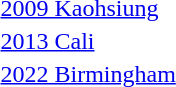<table>
<tr>
<td><a href='#'>2009 Kaohsiung</a></td>
<td></td>
<td></td>
<td></td>
</tr>
<tr>
<td><a href='#'>2013 Cali</a></td>
<td></td>
<td></td>
<td></td>
</tr>
<tr>
<td><a href='#'>2022 Birmingham</a></td>
<td></td>
<td></td>
<td></td>
</tr>
</table>
